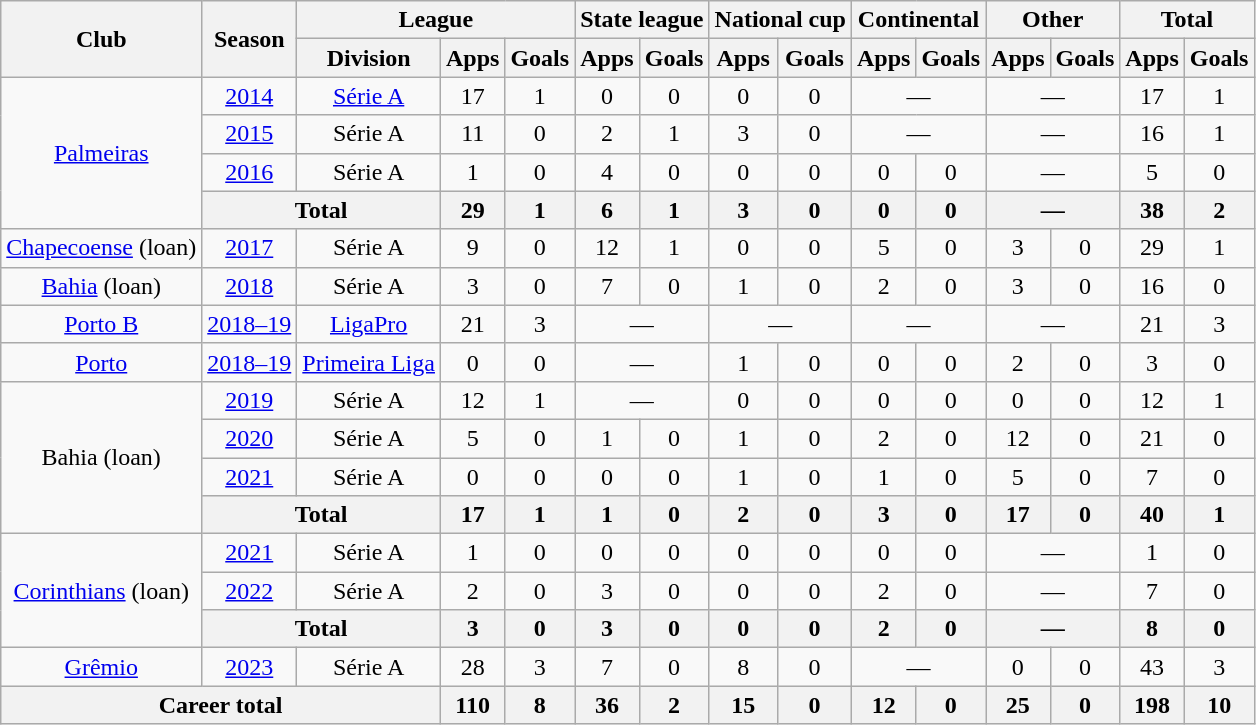<table class="wikitable" style="text-align: center;">
<tr>
<th rowspan="2">Club</th>
<th rowspan="2">Season</th>
<th colspan="3">League</th>
<th colspan="2">State league</th>
<th colspan="2">National cup</th>
<th colspan="2">Continental</th>
<th colspan="2">Other</th>
<th colspan="2">Total</th>
</tr>
<tr>
<th>Division</th>
<th>Apps</th>
<th>Goals</th>
<th>Apps</th>
<th>Goals</th>
<th>Apps</th>
<th>Goals</th>
<th>Apps</th>
<th>Goals</th>
<th>Apps</th>
<th>Goals</th>
<th>Apps</th>
<th>Goals</th>
</tr>
<tr>
<td rowspan="4" valign="center"><a href='#'>Palmeiras</a></td>
<td><a href='#'>2014</a></td>
<td><a href='#'>Série A</a></td>
<td>17</td>
<td>1</td>
<td>0</td>
<td>0</td>
<td>0</td>
<td>0</td>
<td colspan="2">—</td>
<td colspan="2">—</td>
<td>17</td>
<td>1</td>
</tr>
<tr>
<td><a href='#'>2015</a></td>
<td>Série A</td>
<td>11</td>
<td>0</td>
<td>2</td>
<td>1</td>
<td>3</td>
<td>0</td>
<td colspan="2">—</td>
<td colspan="2">—</td>
<td>16</td>
<td>1</td>
</tr>
<tr>
<td><a href='#'>2016</a></td>
<td>Série A</td>
<td>1</td>
<td>0</td>
<td>4</td>
<td>0</td>
<td>0</td>
<td>0</td>
<td>0</td>
<td>0</td>
<td colspan="2">—</td>
<td>5</td>
<td>0</td>
</tr>
<tr>
<th colspan="2">Total</th>
<th>29</th>
<th>1</th>
<th>6</th>
<th>1</th>
<th>3</th>
<th>0</th>
<th>0</th>
<th>0</th>
<th colspan="2">—</th>
<th>38</th>
<th>2</th>
</tr>
<tr>
<td valign="center"><a href='#'>Chapecoense</a> (loan)</td>
<td><a href='#'>2017</a></td>
<td>Série A</td>
<td>9</td>
<td>0</td>
<td>12</td>
<td>1</td>
<td>0</td>
<td>0</td>
<td>5</td>
<td>0</td>
<td>3</td>
<td>0</td>
<td>29</td>
<td>1</td>
</tr>
<tr>
<td valign="center"><a href='#'>Bahia</a> (loan)</td>
<td><a href='#'>2018</a></td>
<td>Série A</td>
<td>3</td>
<td>0</td>
<td>7</td>
<td>0</td>
<td>1</td>
<td>0</td>
<td>2</td>
<td>0</td>
<td>3</td>
<td>0</td>
<td>16</td>
<td>0</td>
</tr>
<tr>
<td valign="center"><a href='#'>Porto B</a></td>
<td><a href='#'>2018–19</a></td>
<td><a href='#'>LigaPro</a></td>
<td>21</td>
<td>3</td>
<td colspan="2">—</td>
<td colspan="2">—</td>
<td colspan="2">—</td>
<td colspan="2">—</td>
<td>21</td>
<td>3</td>
</tr>
<tr>
<td valign="center"><a href='#'>Porto</a></td>
<td><a href='#'>2018–19</a></td>
<td><a href='#'>Primeira Liga</a></td>
<td>0</td>
<td>0</td>
<td colspan="2">—</td>
<td>1</td>
<td>0</td>
<td>0</td>
<td>0</td>
<td>2</td>
<td>0</td>
<td>3</td>
<td>0</td>
</tr>
<tr>
<td rowspan="4" valign="center">Bahia (loan)</td>
<td><a href='#'>2019</a></td>
<td>Série A</td>
<td>12</td>
<td>1</td>
<td colspan="2">—</td>
<td>0</td>
<td>0</td>
<td>0</td>
<td>0</td>
<td>0</td>
<td>0</td>
<td>12</td>
<td>1</td>
</tr>
<tr>
<td><a href='#'>2020</a></td>
<td>Série A</td>
<td>5</td>
<td>0</td>
<td>1</td>
<td>0</td>
<td>1</td>
<td>0</td>
<td>2</td>
<td>0</td>
<td>12</td>
<td>0</td>
<td>21</td>
<td>0</td>
</tr>
<tr>
<td><a href='#'>2021</a></td>
<td>Série A</td>
<td>0</td>
<td>0</td>
<td>0</td>
<td>0</td>
<td>1</td>
<td>0</td>
<td>1</td>
<td>0</td>
<td>5</td>
<td>0</td>
<td>7</td>
<td>0</td>
</tr>
<tr>
<th colspan="2">Total</th>
<th>17</th>
<th>1</th>
<th>1</th>
<th>0</th>
<th>2</th>
<th>0</th>
<th>3</th>
<th>0</th>
<th>17</th>
<th>0</th>
<th>40</th>
<th>1</th>
</tr>
<tr>
<td rowspan="3" valign="center"><a href='#'>Corinthians</a> (loan)</td>
<td><a href='#'>2021</a></td>
<td>Série A</td>
<td>1</td>
<td>0</td>
<td>0</td>
<td>0</td>
<td>0</td>
<td>0</td>
<td>0</td>
<td>0</td>
<td colspan="2">—</td>
<td>1</td>
<td>0</td>
</tr>
<tr>
<td><a href='#'>2022</a></td>
<td>Série A</td>
<td>2</td>
<td>0</td>
<td>3</td>
<td>0</td>
<td>0</td>
<td>0</td>
<td>2</td>
<td>0</td>
<td colspan="2">—</td>
<td>7</td>
<td>0</td>
</tr>
<tr>
<th colspan="2">Total</th>
<th>3</th>
<th>0</th>
<th>3</th>
<th>0</th>
<th>0</th>
<th>0</th>
<th>2</th>
<th>0</th>
<th colspan="2">—</th>
<th>8</th>
<th>0</th>
</tr>
<tr>
<td><a href='#'>Grêmio</a></td>
<td><a href='#'>2023</a></td>
<td>Série A</td>
<td>28</td>
<td>3</td>
<td>7</td>
<td>0</td>
<td>8</td>
<td>0</td>
<td colspan="2">—</td>
<td>0</td>
<td>0</td>
<td>43</td>
<td>3</td>
</tr>
<tr>
<th colspan="3"><strong>Career total</strong></th>
<th>110</th>
<th>8</th>
<th>36</th>
<th>2</th>
<th>15</th>
<th>0</th>
<th>12</th>
<th>0</th>
<th>25</th>
<th>0</th>
<th>198</th>
<th>10</th>
</tr>
</table>
